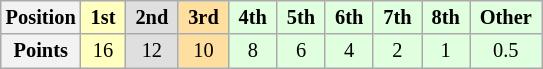<table class="wikitable" style="font-size:85%; text-align:center">
<tr>
<th>Position</th>
<td style="background:#FFFFBF;"> <strong>1st</strong> </td>
<td style="background:#DFDFDF;"> <strong>2nd</strong> </td>
<td style="background:#FFDF9F;"> <strong>3rd</strong> </td>
<td style="background:#DFFFDF;"> <strong>4th</strong> </td>
<td style="background:#DFFFDF;"> <strong>5th</strong> </td>
<td style="background:#DFFFDF;"> <strong>6th</strong> </td>
<td style="background:#DFFFDF;"> <strong>7th</strong> </td>
<td style="background:#DFFFDF;"> <strong>8th</strong> </td>
<td style="background:#DFFFDF;"> <strong>Other</strong> </td>
</tr>
<tr>
<th>Points</th>
<td style="background:#FFFFBF;">16</td>
<td style="background:#DFDFDF;">12</td>
<td style="background:#FFDF9F;">10</td>
<td style="background:#DFFFDF;">8</td>
<td style="background:#DFFFDF;">6</td>
<td style="background:#DFFFDF;">4</td>
<td style="background:#DFFFDF;">2</td>
<td style="background:#DFFFDF;">1</td>
<td style="background:#DFFFDF;">0.5</td>
</tr>
</table>
